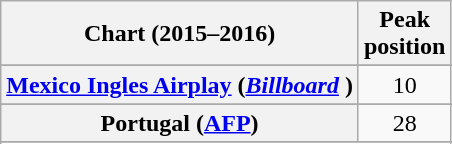<table class="wikitable sortable plainrowheaders" style="text-align:center">
<tr>
<th scope="col">Chart (2015–2016)</th>
<th scope="col">Peak<br>position</th>
</tr>
<tr>
</tr>
<tr>
</tr>
<tr>
</tr>
<tr>
</tr>
<tr>
</tr>
<tr>
</tr>
<tr>
</tr>
<tr>
</tr>
<tr>
</tr>
<tr>
</tr>
<tr>
</tr>
<tr>
</tr>
<tr>
</tr>
<tr>
</tr>
<tr>
</tr>
<tr>
</tr>
<tr>
<th scope="row"><a href='#'>Mexico Ingles Airplay</a> (<em><a href='#'>Billboard</a> </em>)</th>
<td>10</td>
</tr>
<tr>
</tr>
<tr>
</tr>
<tr>
</tr>
<tr>
</tr>
<tr>
</tr>
<tr>
<th scope="row">Portugal (<a href='#'>AFP</a>)</th>
<td>28</td>
</tr>
<tr>
</tr>
<tr>
</tr>
<tr>
</tr>
<tr>
</tr>
<tr>
</tr>
<tr>
</tr>
<tr>
</tr>
<tr>
</tr>
<tr>
</tr>
<tr>
</tr>
</table>
